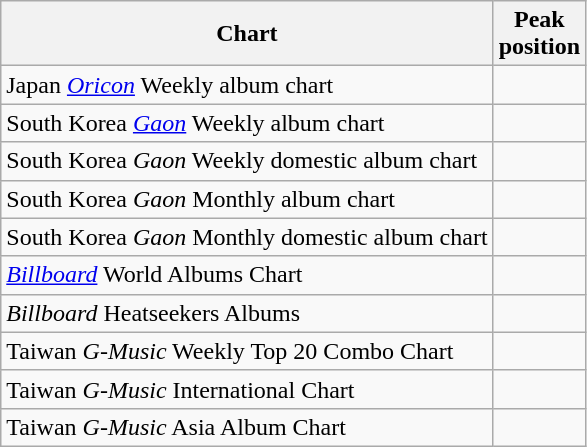<table class="wikitable sortable">
<tr>
<th>Chart</th>
<th>Peak<br>position</th>
</tr>
<tr>
<td>Japan <em><a href='#'>Oricon</a></em> Weekly album chart</td>
<td></td>
</tr>
<tr>
<td>South Korea <em><a href='#'>Gaon</a></em> Weekly album chart</td>
<td></td>
</tr>
<tr>
<td>South Korea <em>Gaon</em> Weekly domestic album chart</td>
<td></td>
</tr>
<tr>
<td>South Korea <em>Gaon</em> Monthly album chart</td>
<td></td>
</tr>
<tr>
<td>South Korea <em>Gaon</em> Monthly domestic album chart</td>
<td></td>
</tr>
<tr>
<td><em><a href='#'>Billboard</a></em> World Albums Chart</td>
<td></td>
</tr>
<tr>
<td><em>Billboard</em> Heatseekers Albums</td>
<td></td>
</tr>
<tr>
<td>Taiwan <em>G-Music</em> Weekly Top 20 Combo Chart </td>
<td></td>
</tr>
<tr>
<td>Taiwan <em>G-Music</em> International Chart </td>
<td></td>
</tr>
<tr>
<td>Taiwan <em>G-Music</em> Asia Album Chart </td>
<td></td>
</tr>
</table>
